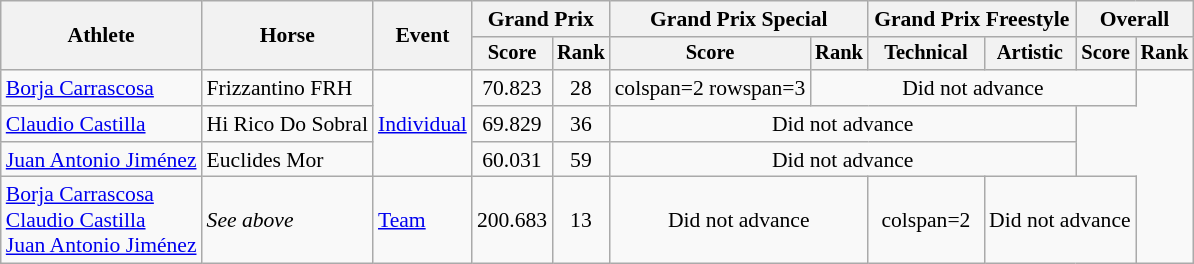<table class=wikitable style=font-size:90%;>
<tr>
<th rowspan="2">Athlete</th>
<th rowspan="2">Horse</th>
<th rowspan="2">Event</th>
<th colspan="2">Grand Prix</th>
<th colspan="2">Grand Prix Special</th>
<th colspan="2">Grand Prix Freestyle</th>
<th colspan="2">Overall</th>
</tr>
<tr style="font-size:95%">
<th>Score</th>
<th>Rank</th>
<th>Score</th>
<th>Rank</th>
<th>Technical</th>
<th>Artistic</th>
<th>Score</th>
<th>Rank</th>
</tr>
<tr align=center>
<td align=left><a href='#'>Borja Carrascosa</a></td>
<td align=left>Frizzantino FRH</td>
<td rowspan=3 align=left><a href='#'>Individual</a></td>
<td>70.823</td>
<td>28</td>
<td>colspan=2 rowspan=3  </td>
<td colspan=4>Did not advance</td>
</tr>
<tr align=center>
<td align=left><a href='#'>Claudio Castilla</a></td>
<td align=left>Hi Rico Do Sobral</td>
<td>69.829</td>
<td>36</td>
<td colspan=4>Did not advance</td>
</tr>
<tr align=center>
<td align=left><a href='#'>Juan Antonio Jiménez</a></td>
<td align=left>Euclides Mor</td>
<td>60.031</td>
<td>59</td>
<td colspan=4>Did not advance</td>
</tr>
<tr align=center>
<td align=left><a href='#'>Borja Carrascosa</a><br><a href='#'>Claudio Castilla</a><br><a href='#'>Juan Antonio Jiménez</a></td>
<td align=left><em>See above</em></td>
<td align=left><a href='#'>Team</a></td>
<td>200.683</td>
<td>13</td>
<td colspan=2>Did not advance</td>
<td>colspan=2 </td>
<td colspan=2>Did not advance</td>
</tr>
</table>
